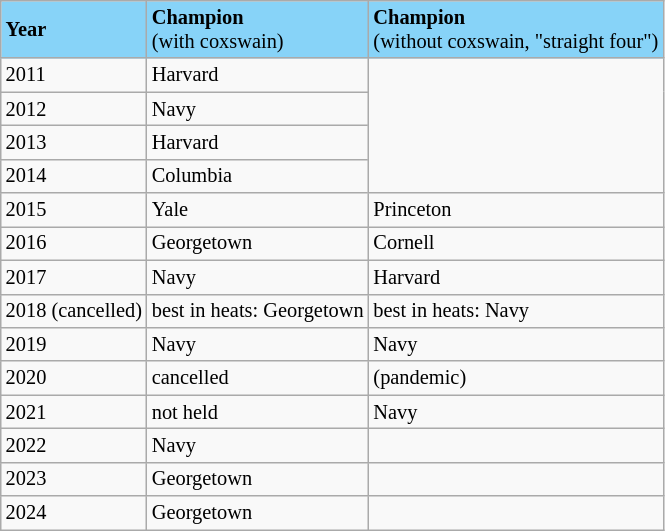<table class="wikitable" style="font-size:85%;">
<tr ! style="background-color: #87D3F8;">
<td><strong>Year</strong></td>
<td><strong>Champion</strong><br>(with coxswain)</td>
<td><strong>Champion</strong><br>(without coxswain, "straight four")</td>
</tr>
<tr --->
<td>2011</td>
<td>Harvard</td>
<td rowspan=4></td>
</tr>
<tr --->
<td>2012</td>
<td>Navy</td>
</tr>
<tr --->
<td>2013</td>
<td>Harvard</td>
</tr>
<tr --->
<td>2014</td>
<td>Columbia</td>
</tr>
<tr --->
<td>2015</td>
<td>Yale</td>
<td>Princeton</td>
</tr>
<tr --->
<td>2016</td>
<td>Georgetown</td>
<td>Cornell</td>
</tr>
<tr --->
<td>2017</td>
<td>Navy</td>
<td>Harvard</td>
</tr>
<tr --->
<td>2018 (cancelled)</td>
<td>best in heats: Georgetown</td>
<td>best in heats: Navy</td>
</tr>
<tr --->
<td>2019</td>
<td>Navy</td>
<td>Navy</td>
</tr>
<tr --->
<td>2020</td>
<td>cancelled</td>
<td>(pandemic)</td>
</tr>
<tr --->
<td>2021</td>
<td>not held</td>
<td>Navy</td>
</tr>
<tr --->
<td>2022</td>
<td>Navy</td>
<td></td>
</tr>
<tr>
<td>2023</td>
<td>Georgetown</td>
<td></td>
</tr>
<tr>
<td>2024</td>
<td>Georgetown</td>
<td></td>
</tr>
</table>
